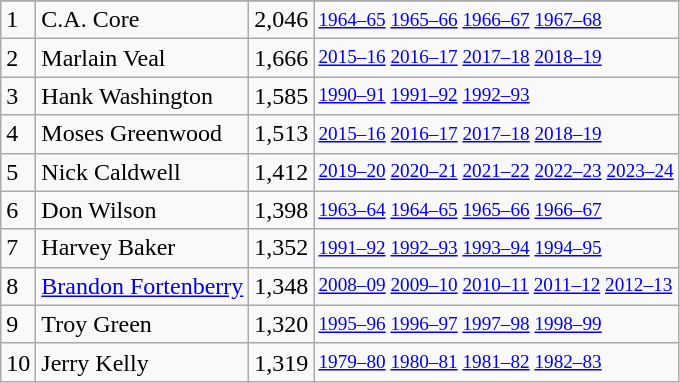<table class="wikitable"92>
<tr>
</tr>
<tr>
<td>1</td>
<td>C.A. Core</td>
<td>2,046</td>
<td style="font-size:80%;"><a href='#'>1964–65</a> <a href='#'>1965–66</a> <a href='#'>1966–67</a> <a href='#'>1967–68</a></td>
</tr>
<tr>
<td>2</td>
<td>Marlain Veal</td>
<td>1,666</td>
<td style="font-size:80%;"><a href='#'>2015–16</a> <a href='#'>2016–17</a> <a href='#'>2017–18</a> <a href='#'>2018–19</a></td>
</tr>
<tr>
<td>3</td>
<td>Hank Washington</td>
<td>1,585</td>
<td style="font-size:80%;"><a href='#'>1990–91</a> <a href='#'>1991–92</a> <a href='#'>1992–93</a></td>
</tr>
<tr>
<td>4</td>
<td>Moses Greenwood</td>
<td>1,513</td>
<td style="font-size:80%;"><a href='#'>2015–16</a> <a href='#'>2016–17</a> <a href='#'>2017–18</a> <a href='#'>2018–19</a></td>
</tr>
<tr>
<td>5</td>
<td>Nick Caldwell</td>
<td>1,412</td>
<td style="font-size:80%;"><a href='#'>2019–20</a> <a href='#'>2020–21</a> <a href='#'>2021–22</a> <a href='#'>2022–23</a> <a href='#'>2023–24</a></td>
</tr>
<tr>
<td>6</td>
<td>Don Wilson</td>
<td>1,398</td>
<td style="font-size:80%;"><a href='#'>1963–64</a> <a href='#'>1964–65</a> <a href='#'>1965–66</a> <a href='#'>1966–67</a></td>
</tr>
<tr>
<td>7</td>
<td>Harvey Baker</td>
<td>1,352</td>
<td style="font-size:80%;"><a href='#'>1991–92</a> <a href='#'>1992–93</a> <a href='#'>1993–94</a> <a href='#'>1994–95</a></td>
</tr>
<tr>
<td>8</td>
<td><a href='#'>Brandon Fortenberry</a></td>
<td>1,348</td>
<td style="font-size:80%;"><a href='#'>2008–09</a> <a href='#'>2009–10</a> <a href='#'>2010–11</a> <a href='#'>2011–12</a> <a href='#'>2012–13</a></td>
</tr>
<tr>
<td>9</td>
<td>Troy Green</td>
<td>1,320</td>
<td style="font-size:80%;"><a href='#'>1995–96</a> <a href='#'>1996–97</a> <a href='#'>1997–98</a> <a href='#'>1998–99</a></td>
</tr>
<tr>
<td>10</td>
<td>Jerry Kelly</td>
<td>1,319</td>
<td style="font-size:80%;"><a href='#'>1979–80</a> <a href='#'>1980–81</a> <a href='#'>1981–82</a> <a href='#'>1982–83</a></td>
</tr>
</table>
